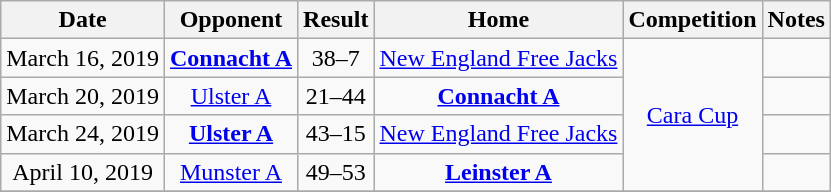<table class="wikitable align=center">
<tr>
<th>Date</th>
<th>Opponent</th>
<th>Result</th>
<th>Home</th>
<th>Competition</th>
<th>Notes</th>
</tr>
<tr align=center>
<td>March 16, 2019</td>
<td><strong><a href='#'>Connacht A</a></strong> </td>
<td>38–7</td>
<td> <a href='#'>New England Free Jacks</a></td>
<td rowspan="4"><a href='#'>Cara Cup</a></td>
<td></td>
</tr>
<tr align=center>
<td>March 20, 2019</td>
<td><a href='#'>Ulster A</a> </td>
<td>21–44</td>
<td> <strong><a href='#'>Connacht A</a></strong></td>
<td></td>
</tr>
<tr align=center>
<td>March 24, 2019</td>
<td><strong><a href='#'>Ulster A</a></strong> </td>
<td>43–15</td>
<td> <a href='#'>New England Free Jacks</a></td>
<td></td>
</tr>
<tr align=center>
<td>April 10, 2019</td>
<td><a href='#'>Munster A</a> </td>
<td>49–53</td>
<td> <strong><a href='#'>Leinster A</a></strong></td>
<td></td>
</tr>
<tr>
</tr>
</table>
